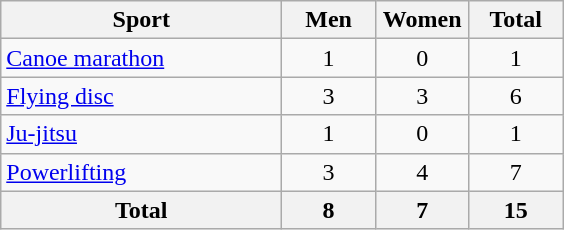<table class="wikitable sortable" style="text-align:center;">
<tr>
<th width=180>Sport</th>
<th width=55>Men</th>
<th width=55>Women</th>
<th width=55>Total</th>
</tr>
<tr>
<td align=left><a href='#'>Canoe marathon</a></td>
<td>1</td>
<td>0</td>
<td>1</td>
</tr>
<tr>
<td align=left><a href='#'>Flying disc</a></td>
<td>3</td>
<td>3</td>
<td>6</td>
</tr>
<tr>
<td align=left><a href='#'>Ju-jitsu</a></td>
<td>1</td>
<td>0</td>
<td>1</td>
</tr>
<tr>
<td align=left><a href='#'>Powerlifting</a></td>
<td>3</td>
<td>4</td>
<td>7</td>
</tr>
<tr>
<th>Total</th>
<th>8</th>
<th>7</th>
<th>15</th>
</tr>
</table>
